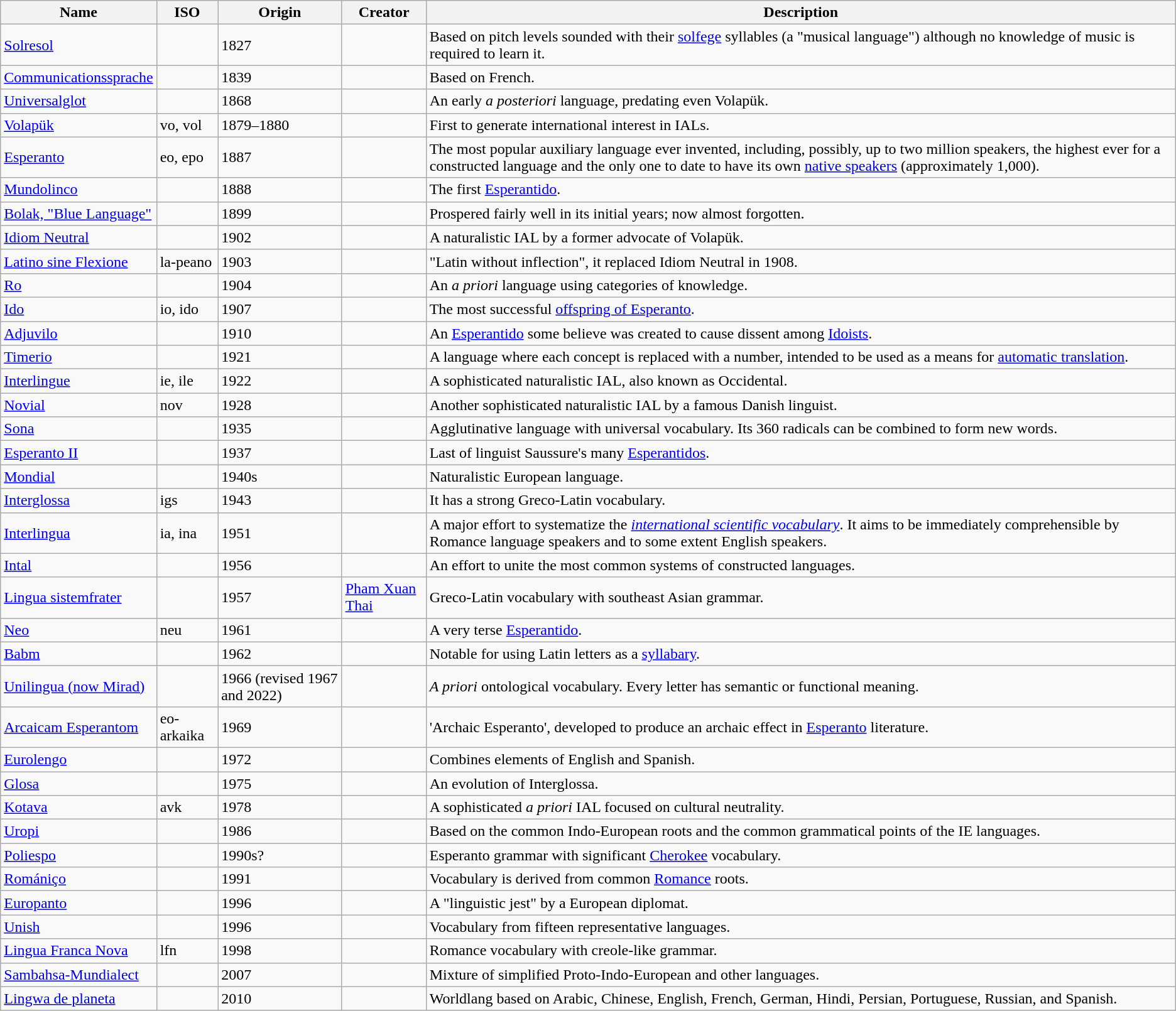<table class="wikitable sortable sticky-header">
<tr>
<th>Name</th>
<th>ISO</th>
<th>Origin</th>
<th>Creator</th>
<th>Description</th>
</tr>
<tr>
<td><a href='#'>Solresol</a></td>
<td></td>
<td>1827</td>
<td></td>
<td>Based on pitch levels sounded with their <a href='#'>solfege</a> syllables (a "musical language") although no knowledge of music is required to learn it.</td>
</tr>
<tr>
<td><a href='#'>Communicationssprache</a></td>
<td></td>
<td>1839</td>
<td></td>
<td>Based on French.</td>
</tr>
<tr>
<td><a href='#'>Universalglot</a></td>
<td></td>
<td>1868</td>
<td></td>
<td>An early<em> a posteriori</em> language, predating even Volapük.</td>
</tr>
<tr>
<td><a href='#'>Volapük</a></td>
<td>vo, vol</td>
<td>1879–1880</td>
<td></td>
<td>First to generate international interest in IALs.</td>
</tr>
<tr>
<td><a href='#'>Esperanto</a></td>
<td>eo, epo</td>
<td>1887</td>
<td></td>
<td>The most popular auxiliary language ever invented, including, possibly, up to two million speakers, the highest ever for a constructed language and the only one to date to have its own <a href='#'>native speakers</a> (approximately 1,000).</td>
</tr>
<tr>
<td><a href='#'>Mundolinco</a></td>
<td></td>
<td>1888</td>
<td></td>
<td>The first <a href='#'>Esperantido</a>.</td>
</tr>
<tr>
<td><a href='#'>Bolak, "Blue Language"</a></td>
<td></td>
<td>1899</td>
<td></td>
<td>Prospered fairly well in its initial years; now almost forgotten.</td>
</tr>
<tr>
<td><a href='#'>Idiom Neutral</a></td>
<td></td>
<td>1902</td>
<td></td>
<td>A naturalistic IAL by a former advocate of Volapük.</td>
</tr>
<tr>
<td><a href='#'>Latino sine Flexione</a></td>
<td>la-peano</td>
<td>1903</td>
<td></td>
<td>"Latin without inflection", it replaced Idiom Neutral in 1908.</td>
</tr>
<tr>
<td><a href='#'>Ro</a></td>
<td></td>
<td>1904</td>
<td></td>
<td>An <em>a priori</em> language using categories of knowledge.</td>
</tr>
<tr>
<td><a href='#'>Ido</a></td>
<td>io, ido</td>
<td>1907</td>
<td></td>
<td>The most successful <a href='#'>offspring of Esperanto</a>.</td>
</tr>
<tr>
<td><a href='#'>Adjuvilo</a></td>
<td></td>
<td>1910</td>
<td></td>
<td>An <a href='#'>Esperantido</a> some believe was created to cause dissent among <a href='#'>Idoists</a>.</td>
</tr>
<tr>
<td><a href='#'>Timerio</a></td>
<td></td>
<td>1921</td>
<td></td>
<td>A language where each concept is replaced with a number, intended to be used as a means for <a href='#'>automatic translation</a>.</td>
</tr>
<tr>
<td><a href='#'>Interlingue</a></td>
<td>ie, ile</td>
<td>1922</td>
<td></td>
<td>A sophisticated naturalistic IAL, also known as Occidental.</td>
</tr>
<tr>
<td><a href='#'>Novial</a></td>
<td>nov</td>
<td>1928</td>
<td></td>
<td>Another sophisticated naturalistic IAL by a famous Danish linguist.</td>
</tr>
<tr>
<td><a href='#'>Sona</a></td>
<td></td>
<td>1935</td>
<td></td>
<td>Agglutinative language with universal vocabulary. Its 360 radicals can be combined to form new words.</td>
</tr>
<tr>
<td><a href='#'>Esperanto II</a></td>
<td></td>
<td>1937</td>
<td></td>
<td>Last of linguist Saussure's many <a href='#'>Esperantidos</a>.</td>
</tr>
<tr>
<td><a href='#'>Mondial</a></td>
<td></td>
<td>1940s</td>
<td></td>
<td>Naturalistic European language.</td>
</tr>
<tr>
<td><a href='#'>Interglossa</a></td>
<td>igs</td>
<td>1943</td>
<td></td>
<td>It has a strong Greco-Latin vocabulary.</td>
</tr>
<tr>
<td><a href='#'>Interlingua</a></td>
<td>ia, ina</td>
<td>1951</td>
<td></td>
<td>A major effort to systematize the <em><a href='#'>international scientific vocabulary</a></em>. It aims to be immediately comprehensible by Romance language speakers and to some extent English speakers.</td>
</tr>
<tr>
<td><a href='#'>Intal</a></td>
<td></td>
<td>1956</td>
<td></td>
<td>An effort to unite the most common systems of constructed languages.</td>
</tr>
<tr>
<td><a href='#'>Lingua sistemfrater</a></td>
<td></td>
<td>1957</td>
<td><a href='#'>Pham Xuan Thai</a></td>
<td>Greco-Latin vocabulary with southeast Asian grammar.</td>
</tr>
<tr>
<td><a href='#'>Neo</a></td>
<td>neu</td>
<td>1961</td>
<td></td>
<td>A very terse <a href='#'>Esperantido</a>.</td>
</tr>
<tr>
<td><a href='#'>Babm</a></td>
<td></td>
<td>1962</td>
<td></td>
<td>Notable for using Latin letters as a <a href='#'>syllabary</a>.</td>
</tr>
<tr>
<td><a href='#'>Unilingua (now Mirad)</a></td>
<td></td>
<td>1966 (revised 1967 and 2022)</td>
<td></td>
<td><em>A priori</em> ontological vocabulary. Every letter has semantic or functional meaning.</td>
</tr>
<tr>
<td><a href='#'>Arcaicam Esperantom</a></td>
<td>eo-arkaika</td>
<td>1969</td>
<td></td>
<td>'Archaic Esperanto', developed to produce an archaic effect in <a href='#'>Esperanto</a> literature.</td>
</tr>
<tr>
<td><a href='#'>Eurolengo</a></td>
<td></td>
<td>1972</td>
<td></td>
<td>Combines elements of English and Spanish.</td>
</tr>
<tr>
<td><a href='#'>Glosa</a></td>
<td></td>
<td>1975</td>
<td></td>
<td>An evolution of Interglossa.</td>
</tr>
<tr>
<td><a href='#'>Kotava</a></td>
<td>avk</td>
<td>1978</td>
<td></td>
<td>A sophisticated <em>a priori</em> IAL focused on cultural neutrality.</td>
</tr>
<tr>
<td><a href='#'>Uropi</a></td>
<td></td>
<td>1986</td>
<td></td>
<td>Based on the common Indo-European roots and the common grammatical points of the IE languages.</td>
</tr>
<tr>
<td><a href='#'>Poliespo</a></td>
<td></td>
<td>1990s?</td>
<td></td>
<td>Esperanto grammar with significant <a href='#'>Cherokee</a> vocabulary.</td>
</tr>
<tr>
<td><a href='#'>Romániço</a></td>
<td></td>
<td>1991</td>
<td></td>
<td>Vocabulary is derived from common <a href='#'>Romance</a> roots.</td>
</tr>
<tr>
<td><a href='#'>Europanto</a></td>
<td></td>
<td>1996</td>
<td></td>
<td>A "linguistic jest" by a European diplomat.</td>
</tr>
<tr>
<td><a href='#'>Unish</a></td>
<td></td>
<td>1996</td>
<td></td>
<td>Vocabulary from fifteen representative languages.</td>
</tr>
<tr>
<td><a href='#'>Lingua Franca Nova</a></td>
<td>lfn</td>
<td>1998</td>
<td></td>
<td>Romance vocabulary with creole-like grammar.</td>
</tr>
<tr>
<td><a href='#'>Sambahsa-Mundialect</a></td>
<td></td>
<td>2007</td>
<td></td>
<td>Mixture of simplified Proto-Indo-European and other languages.</td>
</tr>
<tr>
<td><a href='#'>Lingwa de planeta</a></td>
<td></td>
<td>2010</td>
<td></td>
<td>Worldlang based on Arabic, Chinese, English, French, German, Hindi, Persian, Portuguese, Russian, and Spanish.</td>
</tr>
</table>
